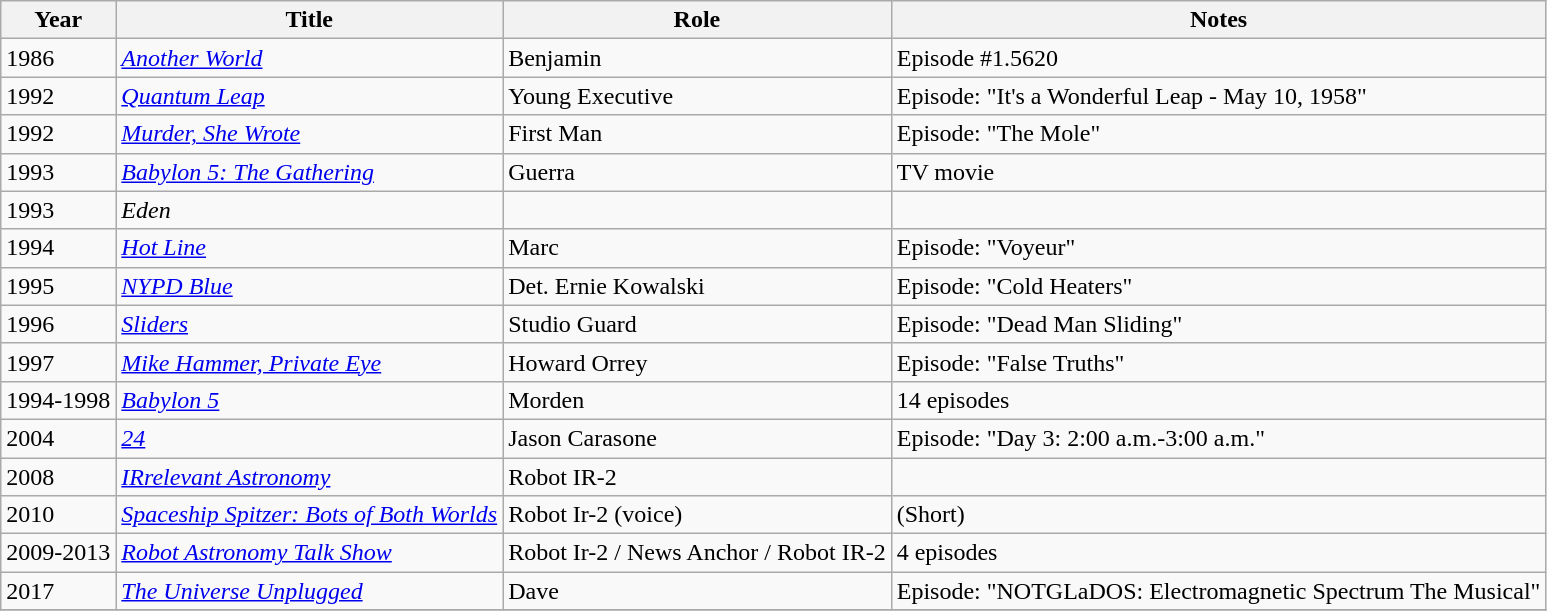<table class="wikitable sortable">
<tr>
<th>Year</th>
<th>Title</th>
<th>Role</th>
<th class="unsortable">Notes</th>
</tr>
<tr>
<td>1986</td>
<td><em><a href='#'>Another World</a></em></td>
<td>Benjamin</td>
<td>Episode #1.5620</td>
</tr>
<tr>
<td>1992</td>
<td><em><a href='#'>Quantum Leap</a></em></td>
<td>Young Executive</td>
<td>Episode: "It's a Wonderful Leap - May 10, 1958"</td>
</tr>
<tr>
<td>1992</td>
<td><em><a href='#'>Murder, She Wrote</a></em></td>
<td>First Man</td>
<td>Episode: "The Mole"</td>
</tr>
<tr>
<td>1993</td>
<td><em><a href='#'>Babylon 5: The Gathering</a></em></td>
<td>Guerra</td>
<td>TV movie</td>
</tr>
<tr>
<td>1993</td>
<td><em>Eden</em></td>
<td></td>
<td></td>
</tr>
<tr>
<td>1994</td>
<td><em><a href='#'>Hot Line</a></em></td>
<td>Marc</td>
<td>Episode: "Voyeur"</td>
</tr>
<tr>
<td>1995</td>
<td><em><a href='#'>NYPD Blue</a></em></td>
<td>Det. Ernie Kowalski</td>
<td>Episode: "Cold Heaters"</td>
</tr>
<tr>
<td>1996</td>
<td><em><a href='#'>Sliders</a></em></td>
<td>Studio Guard</td>
<td>Episode: "Dead Man Sliding"</td>
</tr>
<tr>
<td>1997</td>
<td><em><a href='#'>Mike Hammer, Private Eye</a></em></td>
<td>Howard Orrey</td>
<td>Episode: "False Truths"</td>
</tr>
<tr>
<td>1994-1998</td>
<td><em><a href='#'>Babylon 5</a></em></td>
<td>Morden</td>
<td>14 episodes</td>
</tr>
<tr>
<td>2004</td>
<td><em><a href='#'>24</a></em></td>
<td>Jason Carasone</td>
<td>Episode: "Day 3: 2:00 a.m.-3:00 a.m."</td>
</tr>
<tr>
<td>2008</td>
<td><em><a href='#'>IRrelevant Astronomy</a></em></td>
<td>Robot IR-2</td>
<td></td>
</tr>
<tr>
<td>2010</td>
<td><em><a href='#'>Spaceship Spitzer: Bots of Both Worlds</a></em></td>
<td>Robot Ir-2 (voice)</td>
<td>(Short)</td>
</tr>
<tr>
<td>2009-2013</td>
<td><em><a href='#'>Robot Astronomy Talk Show</a></em></td>
<td>Robot Ir-2 / News Anchor / Robot IR-2</td>
<td>4 episodes</td>
</tr>
<tr>
<td>2017</td>
<td><em><a href='#'>The Universe Unplugged</a></em></td>
<td>Dave</td>
<td>Episode: "NOTGLaDOS: Electromagnetic Spectrum The Musical"</td>
</tr>
<tr>
</tr>
</table>
